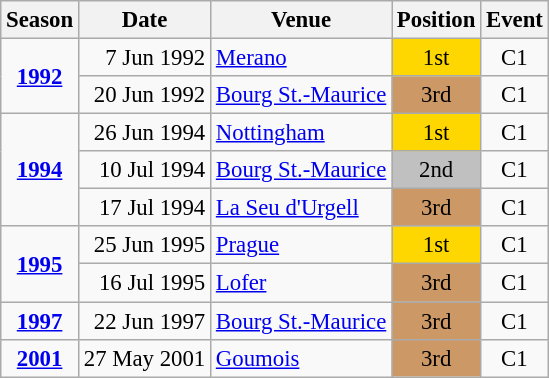<table class="wikitable" style="text-align:center; font-size:95%;">
<tr>
<th>Season</th>
<th>Date</th>
<th>Venue</th>
<th>Position</th>
<th>Event</th>
</tr>
<tr>
<td rowspan=2><strong><a href='#'>1992</a></strong></td>
<td align=right>7 Jun 1992</td>
<td align=left><a href='#'>Merano</a></td>
<td bgcolor=gold>1st</td>
<td>C1</td>
</tr>
<tr>
<td align=right>20 Jun 1992</td>
<td align=left><a href='#'>Bourg St.-Maurice</a></td>
<td bgcolor=cc9966>3rd</td>
<td>C1</td>
</tr>
<tr>
<td rowspan=3><strong><a href='#'>1994</a></strong></td>
<td align=right>26 Jun 1994</td>
<td align=left><a href='#'>Nottingham</a></td>
<td bgcolor=gold>1st</td>
<td>C1</td>
</tr>
<tr>
<td align=right>10 Jul 1994</td>
<td align=left><a href='#'>Bourg St.-Maurice</a></td>
<td bgcolor=silver>2nd</td>
<td>C1</td>
</tr>
<tr>
<td align=right>17 Jul 1994</td>
<td align=left><a href='#'>La Seu d'Urgell</a></td>
<td bgcolor=cc9966>3rd</td>
<td>C1</td>
</tr>
<tr>
<td rowspan=2><strong><a href='#'>1995</a></strong></td>
<td align=right>25 Jun 1995</td>
<td align=left><a href='#'>Prague</a></td>
<td bgcolor=gold>1st</td>
<td>C1</td>
</tr>
<tr>
<td align=right>16 Jul 1995</td>
<td align=left><a href='#'>Lofer</a></td>
<td bgcolor=cc9966>3rd</td>
<td>C1</td>
</tr>
<tr>
<td><strong><a href='#'>1997</a></strong></td>
<td align=right>22 Jun 1997</td>
<td align=left><a href='#'>Bourg St.-Maurice</a></td>
<td bgcolor=cc9966>3rd</td>
<td>C1</td>
</tr>
<tr>
<td><strong><a href='#'>2001</a></strong></td>
<td align=right>27 May 2001</td>
<td align=left><a href='#'>Goumois</a></td>
<td bgcolor=cc9966>3rd</td>
<td>C1</td>
</tr>
</table>
